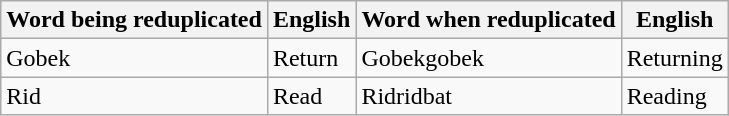<table class="wikitable">
<tr>
<th>Word being reduplicated</th>
<th>English</th>
<th>Word when reduplicated</th>
<th>English</th>
</tr>
<tr>
<td>Gobek</td>
<td>Return</td>
<td>Gobekgobek</td>
<td>Returning</td>
</tr>
<tr>
<td>Rid</td>
<td>Read</td>
<td>Ridridbat</td>
<td>Reading</td>
</tr>
</table>
